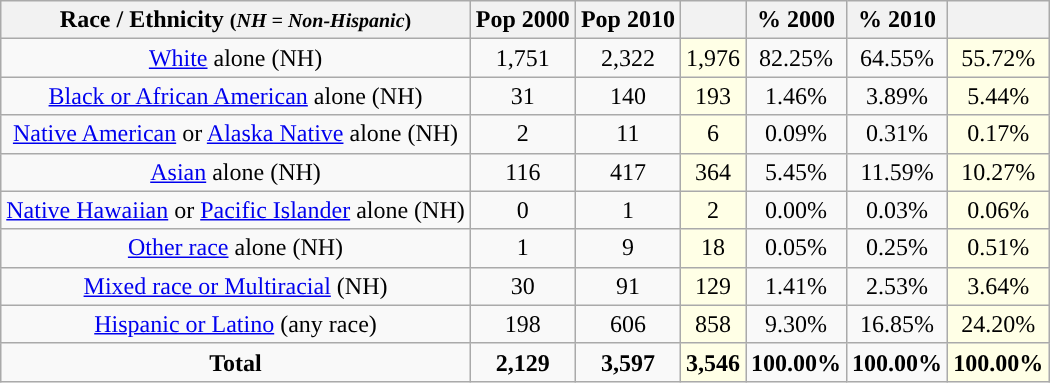<table class="wikitable" style="text-align:center;">
<tr>
<th>Race / Ethnicity <small>(<em>NH = Non-Hispanic</em>)</small></th>
<th>Pop 2000</th>
<th>Pop 2010</th>
<th></th>
<th>% 2000</th>
<th>% 2010</th>
<th></th>
</tr>
<tr>
<td><a href='#'>White</a> alone (NH)</td>
<td>1,751</td>
<td>2,322</td>
<td style='background: #ffffe6;'>1,976</td>
<td>82.25%</td>
<td>64.55%</td>
<td style='background: #ffffe6;'>55.72%</td>
</tr>
<tr>
<td><a href='#'>Black or African American</a> alone (NH)</td>
<td>31</td>
<td>140</td>
<td style='background: #ffffe6;'>193</td>
<td>1.46%</td>
<td>3.89%</td>
<td style='background: #ffffe6;'>5.44%</td>
</tr>
<tr>
<td><a href='#'>Native American</a> or <a href='#'>Alaska Native</a> alone (NH)</td>
<td>2</td>
<td>11</td>
<td style='background: #ffffe6;'>6</td>
<td>0.09%</td>
<td>0.31%</td>
<td style='background: #ffffe6;'>0.17%</td>
</tr>
<tr>
<td><a href='#'>Asian</a> alone (NH)</td>
<td>116</td>
<td>417</td>
<td style='background: #ffffe6;'>364</td>
<td>5.45%</td>
<td>11.59%</td>
<td style='background: #ffffe6;'>10.27%</td>
</tr>
<tr>
<td><a href='#'>Native Hawaiian</a> or <a href='#'>Pacific Islander</a> alone (NH)</td>
<td>0</td>
<td>1</td>
<td style='background: #ffffe6;'>2</td>
<td>0.00%</td>
<td>0.03%</td>
<td style='background: #ffffe6;'>0.06%</td>
</tr>
<tr>
<td><a href='#'>Other race</a> alone (NH)</td>
<td>1</td>
<td>9</td>
<td style='background: #ffffe6;'>18</td>
<td>0.05%</td>
<td>0.25%</td>
<td style='background: #ffffe6;'>0.51%</td>
</tr>
<tr>
<td><a href='#'>Mixed race or Multiracial</a> (NH)</td>
<td>30</td>
<td>91</td>
<td style='background: #ffffe6;'>129</td>
<td>1.41%</td>
<td>2.53%</td>
<td style='background: #ffffe6;'>3.64%</td>
</tr>
<tr>
<td><a href='#'>Hispanic or Latino</a> (any race)</td>
<td>198</td>
<td>606</td>
<td style='background: #ffffe6;'>858</td>
<td>9.30%</td>
<td>16.85%</td>
<td style='background: #ffffe6;'>24.20%</td>
</tr>
<tr>
<td><strong>Total</strong></td>
<td><strong>2,129</strong></td>
<td><strong>3,597</strong></td>
<td style='background: #ffffe6;'><strong>3,546</strong></td>
<td><strong>100.00%</strong></td>
<td><strong>100.00%</strong></td>
<td style='background: #ffffe6;'><strong>100.00%</strong></td>
</tr>
</table>
